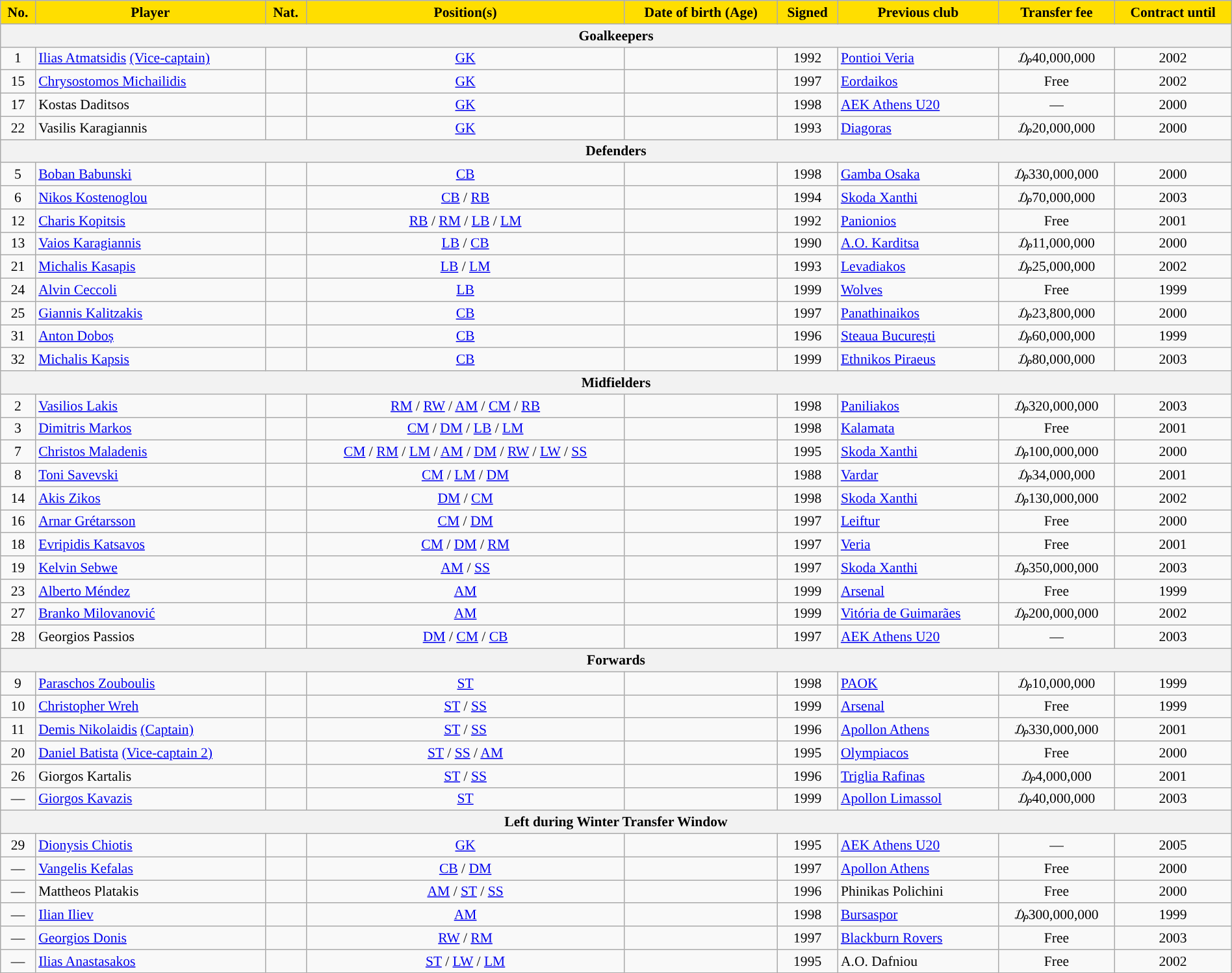<table class="wikitable" style="text-align:center; font-size:90%; width:100%">
<tr>
<th style="background:#FFDE00">No.</th>
<th style="background:#FFDE00">Player</th>
<th style="background:#FFDE00">Nat.</th>
<th style="background:#FFDE00">Position(s)</th>
<th style="background:#FFDE00">Date of birth (Age)</th>
<th style="background:#FFDE00">Signed</th>
<th style="background:#FFDE00">Previous club</th>
<th style="background:#FFDE00">Transfer fee</th>
<th style="background:#FFDE00">Contract until</th>
</tr>
<tr>
<th colspan="9">Goalkeepers</th>
</tr>
<tr>
<td>1</td>
<td align=left><a href='#'>Ilias Atmatsidis</a> <a href='#'>(Vice-captain)</a></td>
<td></td>
<td><a href='#'>GK</a></td>
<td></td>
<td>1992</td>
<td align=left> <a href='#'>Pontioi Veria</a></td>
<td>₯40,000,000</td>
<td>2002</td>
</tr>
<tr>
<td>15</td>
<td align=left><a href='#'>Chrysostomos Michailidis</a></td>
<td></td>
<td><a href='#'>GK</a></td>
<td></td>
<td>1997</td>
<td align=left> <a href='#'>Eordaikos</a></td>
<td>Free</td>
<td>2002</td>
</tr>
<tr>
<td>17</td>
<td align=left>Kostas Daditsos</td>
<td></td>
<td><a href='#'>GK</a></td>
<td></td>
<td>1998</td>
<td align=left> <a href='#'>AEK Athens U20</a></td>
<td>—</td>
<td>2000</td>
</tr>
<tr>
<td>22</td>
<td align=left>Vasilis Karagiannis</td>
<td></td>
<td><a href='#'>GK</a></td>
<td></td>
<td>1993</td>
<td align=left> <a href='#'>Diagoras</a></td>
<td>₯20,000,000</td>
<td>2000</td>
</tr>
<tr>
<th colspan="9">Defenders</th>
</tr>
<tr>
<td>5</td>
<td align=left><a href='#'>Boban Babunski</a></td>
<td></td>
<td><a href='#'>CB</a></td>
<td></td>
<td>1998</td>
<td align=left> <a href='#'>Gamba Osaka</a></td>
<td>₯330,000,000</td>
<td>2000</td>
</tr>
<tr>
<td>6</td>
<td align=left><a href='#'>Nikos Kostenoglou</a></td>
<td></td>
<td><a href='#'>CB</a> / <a href='#'>RB</a></td>
<td></td>
<td>1994</td>
<td align=left> <a href='#'>Skoda Xanthi</a></td>
<td>₯70,000,000</td>
<td>2003</td>
</tr>
<tr>
<td>12</td>
<td align=left><a href='#'>Charis Kopitsis</a></td>
<td></td>
<td><a href='#'>RB</a> / <a href='#'>RM</a> / <a href='#'>LB</a> / <a href='#'>LM</a></td>
<td></td>
<td>1992</td>
<td align=left> <a href='#'>Panionios</a></td>
<td>Free</td>
<td>2001</td>
</tr>
<tr>
<td>13</td>
<td align=left><a href='#'>Vaios Karagiannis</a></td>
<td></td>
<td><a href='#'>LB</a> / <a href='#'>CB</a></td>
<td></td>
<td>1990</td>
<td align=left> <a href='#'>A.O. Karditsa</a></td>
<td>₯11,000,000</td>
<td>2000</td>
</tr>
<tr>
<td>21</td>
<td align=left><a href='#'>Michalis Kasapis</a></td>
<td></td>
<td><a href='#'>LB</a> / <a href='#'>LM</a></td>
<td></td>
<td>1993</td>
<td align=left> <a href='#'>Levadiakos</a></td>
<td>₯25,000,000</td>
<td>2002</td>
</tr>
<tr>
<td>24</td>
<td align=left><a href='#'>Alvin Ceccoli</a></td>
<td></td>
<td><a href='#'>LB</a></td>
<td></td>
<td>1999</td>
<td align=left> <a href='#'>Wolves</a></td>
<td>Free</td>
<td>1999</td>
</tr>
<tr>
<td>25</td>
<td align=left><a href='#'>Giannis Kalitzakis</a></td>
<td></td>
<td><a href='#'>CB</a></td>
<td></td>
<td>1997</td>
<td align=left> <a href='#'>Panathinaikos</a></td>
<td>₯23,800,000</td>
<td>2000</td>
</tr>
<tr>
<td>31</td>
<td align=left><a href='#'>Anton Doboș</a></td>
<td></td>
<td><a href='#'>CB</a></td>
<td></td>
<td>1996</td>
<td align=left> <a href='#'>Steaua București</a></td>
<td>₯60,000,000</td>
<td>1999</td>
</tr>
<tr>
<td>32</td>
<td align=left><a href='#'>Michalis Kapsis</a></td>
<td></td>
<td><a href='#'>CB</a></td>
<td></td>
<td>1999</td>
<td align=left> <a href='#'>Ethnikos Piraeus</a></td>
<td>₯80,000,000</td>
<td>2003</td>
</tr>
<tr>
<th colspan="9">Midfielders</th>
</tr>
<tr>
<td>2</td>
<td align=left><a href='#'>Vasilios Lakis</a></td>
<td></td>
<td><a href='#'>RM</a> / <a href='#'>RW</a> / <a href='#'>AM</a> / <a href='#'>CM</a> / <a href='#'>RB</a></td>
<td></td>
<td>1998</td>
<td align=left> <a href='#'>Paniliakos</a></td>
<td>₯320,000,000</td>
<td>2003</td>
</tr>
<tr>
<td>3</td>
<td align=left><a href='#'>Dimitris Markos</a></td>
<td></td>
<td><a href='#'>CM</a> / <a href='#'>DM</a> / <a href='#'>LB</a> / <a href='#'>LM</a></td>
<td></td>
<td>1998</td>
<td align=left> <a href='#'>Kalamata</a></td>
<td>Free</td>
<td>2001</td>
</tr>
<tr>
<td>7</td>
<td align=left><a href='#'>Christos Maladenis</a></td>
<td></td>
<td><a href='#'>CM</a> / <a href='#'>RM</a> / <a href='#'>LM</a> / <a href='#'>AM</a> / <a href='#'>DM</a> / <a href='#'>RW</a> / <a href='#'>LW</a> / <a href='#'>SS</a></td>
<td></td>
<td>1995</td>
<td align=left> <a href='#'>Skoda Xanthi</a></td>
<td>₯100,000,000</td>
<td>2000</td>
</tr>
<tr>
<td>8</td>
<td align=left><a href='#'>Toni Savevski</a></td>
<td></td>
<td><a href='#'>CM</a> / <a href='#'>LM</a> / <a href='#'>DM</a></td>
<td></td>
<td>1988</td>
<td align=left> <a href='#'>Vardar</a></td>
<td>₯34,000,000</td>
<td>2001</td>
</tr>
<tr>
<td>14</td>
<td align=left><a href='#'>Akis Zikos</a></td>
<td></td>
<td><a href='#'>DM</a> / <a href='#'>CM</a></td>
<td></td>
<td>1998</td>
<td align=left> <a href='#'>Skoda Xanthi</a></td>
<td>₯130,000,000</td>
<td>2002</td>
</tr>
<tr>
<td>16</td>
<td align=left><a href='#'>Arnar Grétarsson</a></td>
<td></td>
<td><a href='#'>CM</a> / <a href='#'>DM</a></td>
<td></td>
<td>1997</td>
<td align=left> <a href='#'>Leiftur</a></td>
<td>Free</td>
<td>2000</td>
</tr>
<tr>
<td>18</td>
<td align=left><a href='#'>Evripidis Katsavos</a></td>
<td></td>
<td><a href='#'>CM</a> / <a href='#'>DM</a> / <a href='#'>RM</a></td>
<td></td>
<td>1997</td>
<td align=left> <a href='#'>Veria</a></td>
<td>Free</td>
<td>2001</td>
</tr>
<tr>
<td>19</td>
<td align=left><a href='#'>Kelvin Sebwe</a></td>
<td></td>
<td><a href='#'>AM</a> / <a href='#'>SS</a></td>
<td></td>
<td>1997</td>
<td align=left> <a href='#'>Skoda Xanthi</a></td>
<td>₯350,000,000</td>
<td>2003</td>
</tr>
<tr>
<td>23</td>
<td align=left><a href='#'>Alberto Méndez</a></td>
<td></td>
<td><a href='#'>AM</a></td>
<td></td>
<td>1999</td>
<td align=left> <a href='#'>Arsenal</a></td>
<td>Free</td>
<td>1999</td>
</tr>
<tr>
<td>27</td>
<td align=left><a href='#'>Branko Milovanović</a></td>
<td></td>
<td><a href='#'>AM</a></td>
<td></td>
<td>1999</td>
<td align=left> <a href='#'>Vitória de Guimarães</a></td>
<td>₯200,000,000</td>
<td>2002</td>
</tr>
<tr>
<td>28</td>
<td align=left>Georgios Passios</td>
<td></td>
<td><a href='#'>DM</a> / <a href='#'>CM</a> / <a href='#'>CB</a></td>
<td></td>
<td>1997</td>
<td align=left> <a href='#'>AEK Athens U20</a></td>
<td>—</td>
<td>2003</td>
</tr>
<tr>
<th colspan="9">Forwards</th>
</tr>
<tr>
<td>9</td>
<td align=left><a href='#'>Paraschos Zouboulis</a></td>
<td></td>
<td><a href='#'>ST</a></td>
<td></td>
<td>1998</td>
<td align=left> <a href='#'>PAOK</a></td>
<td>₯10,000,000</td>
<td>1999</td>
</tr>
<tr>
<td>10</td>
<td align=left><a href='#'>Christopher Wreh</a></td>
<td></td>
<td><a href='#'>ST</a> / <a href='#'>SS</a></td>
<td></td>
<td>1999</td>
<td align=left> <a href='#'>Arsenal</a></td>
<td>Free</td>
<td>1999</td>
</tr>
<tr>
<td>11</td>
<td align=left><a href='#'>Demis Nikolaidis</a> <a href='#'>(Captain)</a></td>
<td></td>
<td><a href='#'>ST</a> / <a href='#'>SS</a></td>
<td></td>
<td>1996</td>
<td align=left> <a href='#'>Apollon Athens</a></td>
<td>₯330,000,000</td>
<td>2001</td>
</tr>
<tr>
<td>20</td>
<td align=left><a href='#'>Daniel Batista</a> <a href='#'>(Vice-captain 2)</a></td>
<td></td>
<td><a href='#'>ST</a> / <a href='#'>SS</a> / <a href='#'>AM</a></td>
<td></td>
<td>1995</td>
<td align=left> <a href='#'>Olympiacos</a></td>
<td>Free</td>
<td>2000</td>
</tr>
<tr>
<td>26</td>
<td align=left>Giorgos Kartalis</td>
<td></td>
<td><a href='#'>ST</a> / <a href='#'>SS</a></td>
<td></td>
<td>1996</td>
<td align=left> <a href='#'>Triglia Rafinas</a></td>
<td>₯4,000,000</td>
<td>2001</td>
</tr>
<tr>
<td>—</td>
<td align=left><a href='#'>Giorgos Kavazis</a></td>
<td></td>
<td><a href='#'>ST</a></td>
<td></td>
<td>1999</td>
<td align=left> <a href='#'>Apollon Limassol</a></td>
<td>₯40,000,000</td>
<td>2003</td>
</tr>
<tr>
<th colspan="9">Left during Winter Transfer Window</th>
</tr>
<tr>
<td>29</td>
<td align=left><a href='#'>Dionysis Chiotis</a></td>
<td></td>
<td><a href='#'>GK</a></td>
<td></td>
<td>1995</td>
<td align=left> <a href='#'>AEK Athens U20</a></td>
<td>—</td>
<td>2005</td>
</tr>
<tr>
<td>—</td>
<td align=left><a href='#'>Vangelis Kefalas</a></td>
<td></td>
<td><a href='#'>CB</a> / <a href='#'>DM</a></td>
<td></td>
<td>1997</td>
<td align=left> <a href='#'>Apollon Athens</a></td>
<td>Free</td>
<td>2000</td>
</tr>
<tr>
<td>—</td>
<td align=left>Mattheos Platakis</td>
<td></td>
<td><a href='#'>AM</a> / <a href='#'>ST</a> / <a href='#'>SS</a></td>
<td></td>
<td>1996</td>
<td align=left> Phinikas Polichini</td>
<td>Free</td>
<td>2000</td>
</tr>
<tr>
<td>—</td>
<td align=left><a href='#'>Ilian Iliev</a></td>
<td></td>
<td><a href='#'>AM</a></td>
<td></td>
<td>1998</td>
<td align=left> <a href='#'>Bursaspor</a></td>
<td>₯300,000,000</td>
<td>1999</td>
</tr>
<tr>
<td>—</td>
<td align=left><a href='#'>Georgios Donis</a></td>
<td></td>
<td><a href='#'>RW</a> / <a href='#'>RM</a></td>
<td></td>
<td>1997</td>
<td align=left> <a href='#'>Blackburn Rovers</a></td>
<td>Free</td>
<td>2003</td>
</tr>
<tr>
<td>—</td>
<td align=left><a href='#'>Ilias Anastasakos</a></td>
<td></td>
<td><a href='#'>ST</a> / <a href='#'>LW</a> / <a href='#'>LM</a></td>
<td></td>
<td>1995</td>
<td align=left> A.O. Dafniou</td>
<td>Free</td>
<td>2002</td>
</tr>
</table>
